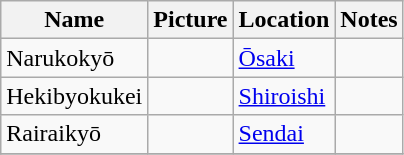<table class="wikitable">
<tr>
<th>Name</th>
<th>Picture</th>
<th>Location</th>
<th>Notes</th>
</tr>
<tr>
<td>Narukokyō</td>
<td></td>
<td><a href='#'>Ōsaki</a></td>
<td></td>
</tr>
<tr>
<td>Hekibyokukei</td>
<td></td>
<td><a href='#'>Shiroishi</a></td>
<td></td>
</tr>
<tr>
<td>Rairaikyō</td>
<td></td>
<td><a href='#'>Sendai</a></td>
<td></td>
</tr>
<tr>
</tr>
</table>
